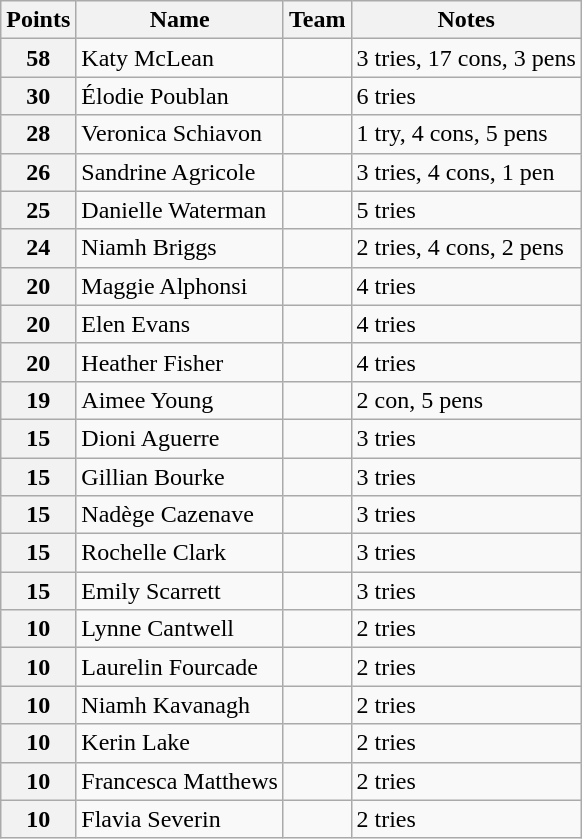<table class="wikitable">
<tr>
<th>Points</th>
<th>Name</th>
<th>Team</th>
<th>Notes</th>
</tr>
<tr>
<th>58</th>
<td>Katy McLean</td>
<td></td>
<td>3 tries, 17 cons, 3 pens</td>
</tr>
<tr>
<th>30</th>
<td>Élodie Poublan</td>
<td></td>
<td>6 tries</td>
</tr>
<tr>
<th>28</th>
<td>Veronica Schiavon</td>
<td></td>
<td>1 try, 4 cons, 5 pens</td>
</tr>
<tr>
<th>26</th>
<td>Sandrine Agricole</td>
<td></td>
<td>3 tries, 4 cons, 1 pen</td>
</tr>
<tr>
<th>25</th>
<td>Danielle Waterman</td>
<td></td>
<td>5 tries</td>
</tr>
<tr>
<th>24</th>
<td>Niamh Briggs</td>
<td></td>
<td>2 tries, 4 cons, 2 pens</td>
</tr>
<tr>
<th>20</th>
<td>Maggie Alphonsi</td>
<td></td>
<td>4 tries</td>
</tr>
<tr>
<th>20</th>
<td>Elen Evans</td>
<td></td>
<td>4 tries</td>
</tr>
<tr>
<th>20</th>
<td>Heather Fisher</td>
<td></td>
<td>4 tries</td>
</tr>
<tr>
<th>19</th>
<td>Aimee Young</td>
<td></td>
<td>2 con, 5 pens</td>
</tr>
<tr>
<th>15</th>
<td>Dioni Aguerre</td>
<td></td>
<td>3 tries</td>
</tr>
<tr>
<th>15</th>
<td>Gillian Bourke</td>
<td></td>
<td>3 tries</td>
</tr>
<tr>
<th>15</th>
<td>Nadège Cazenave</td>
<td></td>
<td>3 tries</td>
</tr>
<tr>
<th>15</th>
<td>Rochelle Clark</td>
<td></td>
<td>3 tries</td>
</tr>
<tr>
<th>15</th>
<td>Emily Scarrett</td>
<td></td>
<td>3 tries</td>
</tr>
<tr>
<th>10</th>
<td>Lynne Cantwell</td>
<td></td>
<td>2 tries</td>
</tr>
<tr>
<th>10</th>
<td>Laurelin Fourcade</td>
<td></td>
<td>2 tries</td>
</tr>
<tr>
<th>10</th>
<td>Niamh Kavanagh</td>
<td></td>
<td>2 tries</td>
</tr>
<tr>
<th>10</th>
<td>Kerin Lake</td>
<td></td>
<td>2 tries</td>
</tr>
<tr>
<th>10</th>
<td>Francesca Matthews</td>
<td></td>
<td>2 tries</td>
</tr>
<tr>
<th>10</th>
<td>Flavia Severin</td>
<td></td>
<td>2 tries</td>
</tr>
</table>
